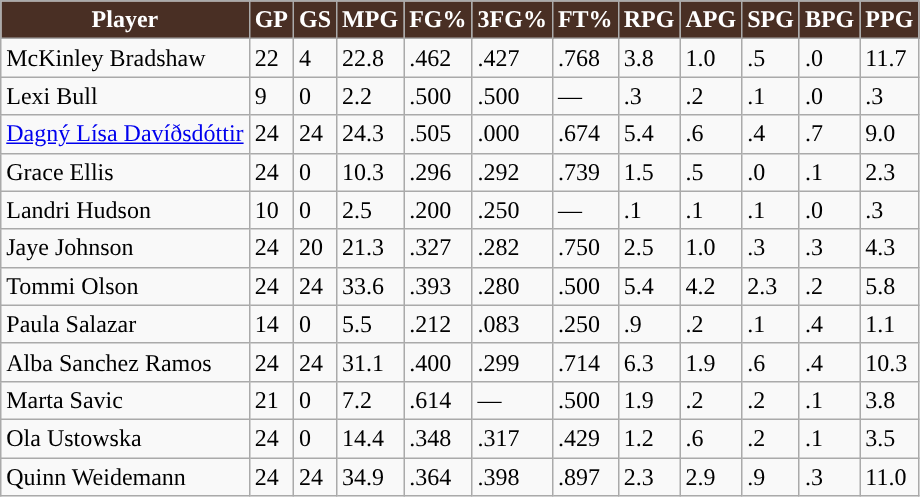<table class="wikitable sortable">
<tr>
<th style="background:#492f24; color:white">Player</th>
<th style="background:#492f24; color:white">GP</th>
<th style="background:#492f24; color:white">GS</th>
<th style="background:#492f24; color:white">MPG</th>
<th style="background:#492f24; color:white">FG%</th>
<th style="background:#492f24; color:white">3FG%</th>
<th style="background:#492f24; color:white">FT%</th>
<th style="background:#492f24; color:white;">RPG</th>
<th style="background:#492f24; color:white;">APG</th>
<th style="background:#492f24; color:white;">SPG</th>
<th style="background:#492f24; color:white;">BPG</th>
<th style="background:#492f24; color:white;">PPG</th>
</tr>
<tr>
<td>McKinley Bradshaw</td>
<td>22</td>
<td>4</td>
<td>22.8</td>
<td>.462</td>
<td>.427</td>
<td>.768</td>
<td>3.8</td>
<td>1.0</td>
<td>.5</td>
<td>.0</td>
<td>11.7</td>
</tr>
<tr>
<td>Lexi Bull</td>
<td>9</td>
<td>0</td>
<td>2.2</td>
<td>.500</td>
<td>.500</td>
<td>—</td>
<td>.3</td>
<td>.2</td>
<td>.1</td>
<td>.0</td>
<td>.3</td>
</tr>
<tr>
<td><a href='#'>Dagný Lísa Davíðsdóttir</a></td>
<td>24</td>
<td>24</td>
<td>24.3</td>
<td>.505</td>
<td>.000</td>
<td>.674</td>
<td>5.4</td>
<td>.6</td>
<td>.4</td>
<td>.7</td>
<td>9.0</td>
</tr>
<tr>
<td>Grace Ellis</td>
<td>24</td>
<td>0</td>
<td>10.3</td>
<td>.296</td>
<td>.292</td>
<td>.739</td>
<td>1.5</td>
<td>.5</td>
<td>.0</td>
<td>.1</td>
<td>2.3</td>
</tr>
<tr>
<td>Landri Hudson</td>
<td>10</td>
<td>0</td>
<td>2.5</td>
<td>.200</td>
<td>.250</td>
<td>—</td>
<td>.1</td>
<td>.1</td>
<td>.1</td>
<td>.0</td>
<td>.3</td>
</tr>
<tr>
<td>Jaye Johnson</td>
<td>24</td>
<td>20</td>
<td>21.3</td>
<td>.327</td>
<td>.282</td>
<td>.750</td>
<td>2.5</td>
<td>1.0</td>
<td>.3</td>
<td>.3</td>
<td>4.3</td>
</tr>
<tr>
<td>Tommi Olson</td>
<td>24</td>
<td>24</td>
<td>33.6</td>
<td>.393</td>
<td>.280</td>
<td>.500</td>
<td>5.4</td>
<td>4.2</td>
<td>2.3</td>
<td>.2</td>
<td>5.8</td>
</tr>
<tr>
<td>Paula Salazar</td>
<td>14</td>
<td>0</td>
<td>5.5</td>
<td>.212</td>
<td>.083</td>
<td>.250</td>
<td>.9</td>
<td>.2</td>
<td>.1</td>
<td>.4</td>
<td>1.1</td>
</tr>
<tr>
<td>Alba Sanchez Ramos</td>
<td>24</td>
<td>24</td>
<td>31.1</td>
<td>.400</td>
<td>.299</td>
<td>.714</td>
<td>6.3</td>
<td>1.9</td>
<td>.6</td>
<td>.4</td>
<td>10.3</td>
</tr>
<tr>
<td>Marta Savic</td>
<td>21</td>
<td>0</td>
<td>7.2</td>
<td>.614</td>
<td>—</td>
<td>.500</td>
<td>1.9</td>
<td>.2</td>
<td>.2</td>
<td>.1</td>
<td>3.8</td>
</tr>
<tr>
<td>Ola Ustowska</td>
<td>24</td>
<td>0</td>
<td>14.4</td>
<td>.348</td>
<td>.317</td>
<td>.429</td>
<td>1.2</td>
<td>.6</td>
<td>.2</td>
<td>.1</td>
<td>3.5</td>
</tr>
<tr>
<td>Quinn Weidemann</td>
<td>24</td>
<td>24</td>
<td>34.9</td>
<td>.364</td>
<td>.398</td>
<td>.897</td>
<td>2.3</td>
<td>2.9</td>
<td>.9</td>
<td>.3</td>
<td>11.0</td>
</tr>
</table>
